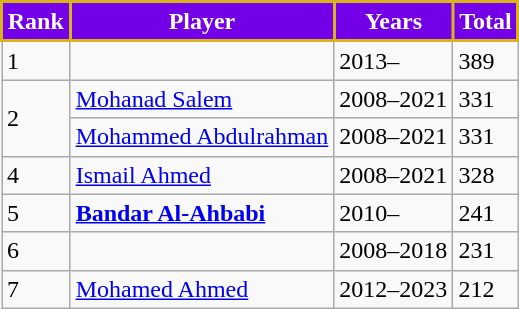<table class="wikitable sortable">
<tr>
<th scope=col style="color:#FFFFFF; background: #7300E6; border:2px solid #D8B31B;">Rank</th>
<th scope=col style="color:#FFFFFF; background: #7300E6; border:2px solid #D8B31B;">Player</th>
<th scope=col style="color:#FFFFFF; background: #7300E6; border:2px solid #D8B31B;">Years</th>
<th scope=col style="color:#FFFFFF; background: #7300E6; border:2px solid #D8B31B;">Total</th>
</tr>
<tr>
<td>1</td>
<td> <strong></strong></td>
<td>2013–</td>
<td>389</td>
</tr>
<tr>
<td rowspan="2">2</td>
<td> <a href='#'>Mohanad Salem</a></td>
<td>2008–2021</td>
<td>331</td>
</tr>
<tr>
<td> <a href='#'>Mohammed Abdulrahman</a></td>
<td>2008–2021</td>
<td>331</td>
</tr>
<tr>
<td>4</td>
<td> <a href='#'>Ismail Ahmed</a></td>
<td>2008–2021</td>
<td>328</td>
</tr>
<tr>
<td>5</td>
<td> <strong><a href='#'>Bandar Al-Ahbabi</a></strong></td>
<td>2010–</td>
<td>241</td>
</tr>
<tr>
<td>6</td>
<td> </td>
<td>2008–2018</td>
<td>231</td>
</tr>
<tr>
<td>7</td>
<td> <a href='#'>Mohamed Ahmed</a></td>
<td>2012–2023</td>
<td>212</td>
</tr>
</table>
